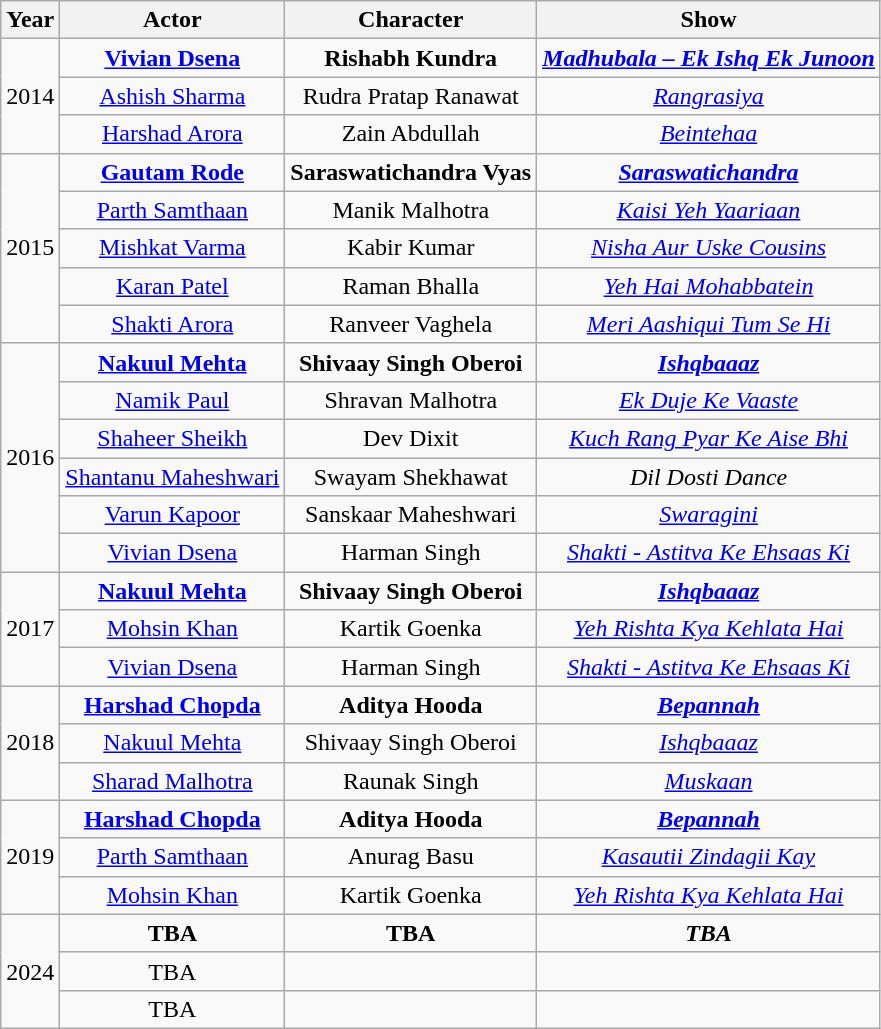<table class="wikitable" style="text-align:center;">
<tr>
<th>Year</th>
<th>Actor</th>
<th>Character</th>
<th>Show</th>
</tr>
<tr>
<td rowspan=3>2014</td>
<td><strong><a href='#'>Vivian Dsena</a></strong></td>
<td><strong>Rishabh Kundra</strong></td>
<td><strong><em><a href='#'>Madhubala – Ek Ishq Ek Junoon</a></em></strong></td>
</tr>
<tr>
<td><a href='#'>Ashish Sharma</a></td>
<td>Rudra Pratap Ranawat</td>
<td><em><a href='#'>Rangrasiya</a></em></td>
</tr>
<tr>
<td><a href='#'>Harshad Arora</a></td>
<td>Zain Abdullah</td>
<td><em><a href='#'>Beintehaa</a></em></td>
</tr>
<tr>
<td rowspan=5>2015</td>
<td><strong><a href='#'>Gautam Rode</a></strong></td>
<td><strong>Saraswatichandra Vyas</strong></td>
<td><strong><em><a href='#'>Saraswatichandra</a></em></strong></td>
</tr>
<tr>
<td><a href='#'>Parth Samthaan</a></td>
<td>Manik Malhotra</td>
<td><em><a href='#'>Kaisi Yeh Yaariaan</a></em></td>
</tr>
<tr>
<td><a href='#'>Mishkat Varma</a></td>
<td>Kabir Kumar</td>
<td><em><a href='#'>Nisha Aur Uske Cousins</a></em></td>
</tr>
<tr>
<td><a href='#'>Karan Patel</a></td>
<td>Raman Bhalla</td>
<td><em><a href='#'>Yeh Hai Mohabbatein</a></em></td>
</tr>
<tr>
<td><a href='#'>Shakti Arora</a></td>
<td>Ranveer Vaghela</td>
<td><em><a href='#'>Meri Aashiqui Tum Se Hi</a></em></td>
</tr>
<tr>
<td rowspan=6>2016</td>
<td><strong><a href='#'>Nakuul Mehta</a></strong></td>
<td><strong>Shivaay Singh Oberoi</strong></td>
<td><strong><em><a href='#'>Ishqbaaaz</a></em></strong></td>
</tr>
<tr>
<td><a href='#'>Namik Paul</a></td>
<td>Shravan Malhotra</td>
<td><em><a href='#'>Ek Duje Ke Vaaste</a></em></td>
</tr>
<tr>
<td><a href='#'>Shaheer Sheikh</a></td>
<td>Dev Dixit</td>
<td><em><a href='#'>Kuch Rang Pyar Ke Aise Bhi</a></em></td>
</tr>
<tr>
<td><a href='#'>Shantanu Maheshwari</a></td>
<td>Swayam Shekhawat</td>
<td><em>Dil Dosti Dance</em></td>
</tr>
<tr>
<td><a href='#'>Varun Kapoor</a></td>
<td>Sanskaar Maheshwari</td>
<td><em><a href='#'>Swaragini</a></em></td>
</tr>
<tr>
<td><a href='#'>Vivian Dsena</a></td>
<td>Harman Singh</td>
<td><em><a href='#'>Shakti - Astitva Ke Ehsaas Ki</a></em></td>
</tr>
<tr>
<td rowspan=3>2017</td>
<td><strong><a href='#'>Nakuul Mehta</a></strong></td>
<td><strong>Shivaay Singh Oberoi</strong></td>
<td><strong><em><a href='#'>Ishqbaaaz</a></em></strong></td>
</tr>
<tr>
<td><a href='#'>Mohsin Khan</a></td>
<td>Kartik Goenka</td>
<td><em><a href='#'>Yeh Rishta Kya Kehlata Hai</a></em></td>
</tr>
<tr>
<td><a href='#'>Vivian Dsena</a></td>
<td>Harman Singh</td>
<td><em><a href='#'>Shakti - Astitva Ke Ehsaas Ki</a></em></td>
</tr>
<tr>
<td rowspan=3>2018</td>
<td><strong><a href='#'>Harshad Chopda</a></strong></td>
<td><strong>Aditya Hooda</strong></td>
<td><strong><em><a href='#'>Bepannah</a></em></strong></td>
</tr>
<tr>
<td><a href='#'>Nakuul Mehta</a></td>
<td>Shivaay Singh Oberoi</td>
<td><em><a href='#'>Ishqbaaaz</a></em></td>
</tr>
<tr>
<td><a href='#'>Sharad Malhotra</a></td>
<td>Raunak Singh</td>
<td><em><a href='#'>Muskaan</a></em></td>
</tr>
<tr>
<td rowspan=3>2019</td>
<td><strong><a href='#'>Harshad Chopda</a></strong></td>
<td><strong>Aditya Hooda</strong></td>
<td><strong><em><a href='#'>Bepannah</a></em></strong></td>
</tr>
<tr>
<td><a href='#'>Parth Samthaan</a></td>
<td>Anurag Basu</td>
<td><em><a href='#'>Kasautii Zindagii Kay</a></em></td>
</tr>
<tr>
<td><a href='#'>Mohsin Khan</a></td>
<td>Kartik Goenka</td>
<td><em><a href='#'>Yeh Rishta Kya Kehlata Hai</a></em></td>
</tr>
<tr>
<td rowspan=3>2024</td>
<td><strong>TBA</strong></td>
<td><strong>TBA</strong></td>
<td><strong><em>TBA</em></strong></td>
</tr>
<tr>
<td>TBA</td>
<td></td>
<td></td>
</tr>
<tr>
<td>TBA</td>
<td></td>
<td></td>
</tr>
</table>
